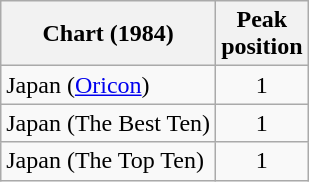<table class="wikitable sortable plainrowheaders">
<tr>
<th scope="col">Chart (1984)</th>
<th scope="col">Peak<br>position</th>
</tr>
<tr>
<td>Japan (<a href='#'>Oricon</a>)</td>
<td style="text-align:center;">1</td>
</tr>
<tr>
<td>Japan (The Best Ten)</td>
<td style="text-align:center;">1</td>
</tr>
<tr>
<td>Japan (The Top Ten)</td>
<td style="text-align:center;">1</td>
</tr>
</table>
